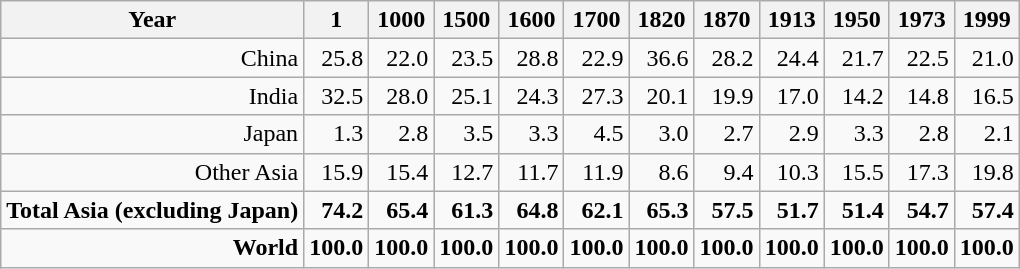<table class="wikitable" style="text-align:right">
<tr>
<th scope="col">Year</th>
<th scope="col">1</th>
<th scope="col">1000</th>
<th scope="col">1500</th>
<th scope="col">1600</th>
<th scope="col">1700</th>
<th scope="col">1820</th>
<th scope="col">1870</th>
<th scope="col">1913</th>
<th scope="col">1950</th>
<th scope="col">1973</th>
<th scope="col">1999</th>
</tr>
<tr>
<td>China</td>
<td>25.8</td>
<td>22.0</td>
<td>23.5</td>
<td>28.8</td>
<td>22.9</td>
<td>36.6</td>
<td>28.2</td>
<td>24.4</td>
<td>21.7</td>
<td>22.5</td>
<td>21.0</td>
</tr>
<tr>
<td>India</td>
<td>32.5</td>
<td>28.0</td>
<td>25.1</td>
<td>24.3</td>
<td>27.3</td>
<td>20.1</td>
<td>19.9</td>
<td>17.0</td>
<td>14.2</td>
<td>14.8</td>
<td>16.5</td>
</tr>
<tr>
<td>Japan</td>
<td>1.3</td>
<td>2.8</td>
<td>3.5</td>
<td>3.3</td>
<td>4.5</td>
<td>3.0</td>
<td>2.7</td>
<td>2.9</td>
<td>3.3</td>
<td>2.8</td>
<td>2.1</td>
</tr>
<tr>
<td>Other Asia</td>
<td>15.9</td>
<td>15.4</td>
<td>12.7</td>
<td>11.7</td>
<td>11.9</td>
<td>8.6</td>
<td>9.4</td>
<td>10.3</td>
<td>15.5</td>
<td>17.3</td>
<td>19.8</td>
</tr>
<tr>
<td><strong>Total Asia (excluding Japan)</strong></td>
<td><strong>74.2</strong></td>
<td><strong>65.4</strong></td>
<td><strong>61.3</strong></td>
<td><strong>64.8</strong></td>
<td><strong>62.1</strong></td>
<td><strong>65.3</strong></td>
<td><strong>57.5</strong></td>
<td><strong>51.7</strong></td>
<td><strong>51.4</strong></td>
<td><strong>54.7</strong></td>
<td><strong>57.4</strong></td>
</tr>
<tr>
<td><strong>World</strong></td>
<td><strong>100.0</strong></td>
<td><strong>100.0</strong></td>
<td><strong>100.0</strong></td>
<td><strong>100.0</strong></td>
<td><strong>100.0</strong></td>
<td><strong>100.0</strong></td>
<td><strong>100.0</strong></td>
<td><strong>100.0</strong></td>
<td><strong>100.0</strong></td>
<td><strong>100.0</strong></td>
<td><strong>100.0</strong></td>
</tr>
</table>
